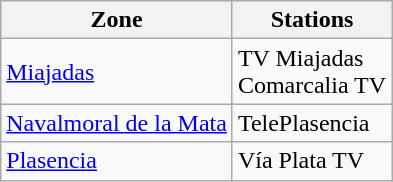<table class="wikitable">
<tr>
<th>Zone</th>
<th>Stations</th>
</tr>
<tr>
<td><a href='#'>Miajadas</a></td>
<td>TV Miajadas<br>Comarcalia TV</td>
</tr>
<tr>
<td><a href='#'>Navalmoral de la Mata</a></td>
<td>TelePlasencia</td>
</tr>
<tr>
<td><a href='#'>Plasencia</a></td>
<td>Vía Plata TV</td>
</tr>
</table>
